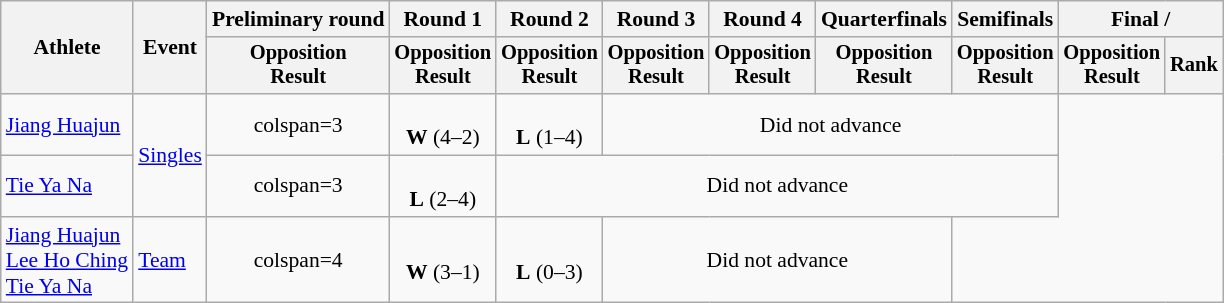<table class="wikitable" style="font-size:90%">
<tr>
<th rowspan=2>Athlete</th>
<th rowspan=2>Event</th>
<th>Preliminary round</th>
<th>Round 1</th>
<th>Round 2</th>
<th>Round 3</th>
<th>Round 4</th>
<th>Quarterfinals</th>
<th>Semifinals</th>
<th colspan=2>Final / </th>
</tr>
<tr style="font-size:95%">
<th>Opposition<br>Result</th>
<th>Opposition<br>Result</th>
<th>Opposition<br>Result</th>
<th>Opposition<br>Result</th>
<th>Opposition<br>Result</th>
<th>Opposition<br>Result</th>
<th>Opposition<br>Result</th>
<th>Opposition<br>Result</th>
<th>Rank</th>
</tr>
<tr align=center>
<td align=left><a href='#'>Jiang Huajun</a></td>
<td align=left rowspan=2><a href='#'>Singles</a></td>
<td>colspan=3 </td>
<td><br> <strong>W</strong> (4–2)</td>
<td><br> <strong>L</strong> (1–4)</td>
<td colspan=4>Did not advance</td>
</tr>
<tr align=center>
<td align=left><a href='#'>Tie Ya Na</a></td>
<td>colspan=3 </td>
<td><br> <strong>L</strong> (2–4)</td>
<td colspan=5>Did not advance</td>
</tr>
<tr align=center>
<td align=left><a href='#'>Jiang Huajun</a><br><a href='#'>Lee Ho Ching</a><br><a href='#'>Tie Ya Na</a></td>
<td align=left><a href='#'>Team</a></td>
<td>colspan=4 </td>
<td><br> <strong>W</strong> (3–1)</td>
<td><br> <strong>L</strong> (0–3)</td>
<td colspan=3>Did not advance</td>
</tr>
</table>
